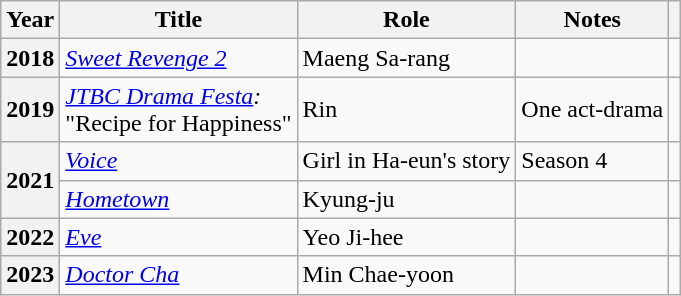<table class="wikitable sortable plainrowheaders">
<tr>
<th scope="col">Year</th>
<th scope="col">Title</th>
<th scope="col">Role</th>
<th scope="col">Notes</th>
<th scope="col" class="unsortable"></th>
</tr>
<tr>
<th scope="row">2018</th>
<td><em><a href='#'>Sweet Revenge 2</a></em></td>
<td>Maeng Sa-rang</td>
<td></td>
<td></td>
</tr>
<tr>
<th scope="row">2019</th>
<td><em><a href='#'>JTBC Drama Festa</a>:</em><br>"Recipe for Happiness"</td>
<td>Rin</td>
<td>One act-drama</td>
<td></td>
</tr>
<tr>
<th scope="row" rowspan=2>2021</th>
<td><em><a href='#'>Voice</a></em></td>
<td>Girl in Ha-eun's story</td>
<td>Season 4</td>
<td></td>
</tr>
<tr>
<td><em><a href='#'>Hometown</a></em></td>
<td>Kyung-ju</td>
<td></td>
<td></td>
</tr>
<tr>
<th scope="row">2022</th>
<td><em><a href='#'>Eve</a></em></td>
<td>Yeo Ji-hee</td>
<td></td>
<td></td>
</tr>
<tr>
<th scope="row">2023</th>
<td><em><a href='#'>Doctor Cha</a></em></td>
<td>Min Chae-yoon</td>
<td></td>
<td></td>
</tr>
</table>
